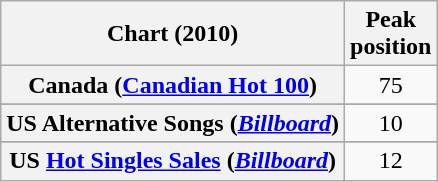<table class="wikitable sortable plainrowheaders" style="text-align:center">
<tr>
<th scope="col">Chart (2010)</th>
<th scope="col">Peak<br>position</th>
</tr>
<tr>
<th scope="row">Canada (<a href='#'>Canadian Hot 100</a>)</th>
<td>75</td>
</tr>
<tr>
</tr>
<tr>
</tr>
<tr>
<th scope="row">US Alternative Songs (<em><a href='#'>Billboard</a></em>)</th>
<td>10</td>
</tr>
<tr>
</tr>
<tr>
<th scope="row">US <a href='#'>Hot Singles Sales</a> (<em><a href='#'>Billboard</a></em>)</th>
<td align="center">12</td>
</tr>
</table>
